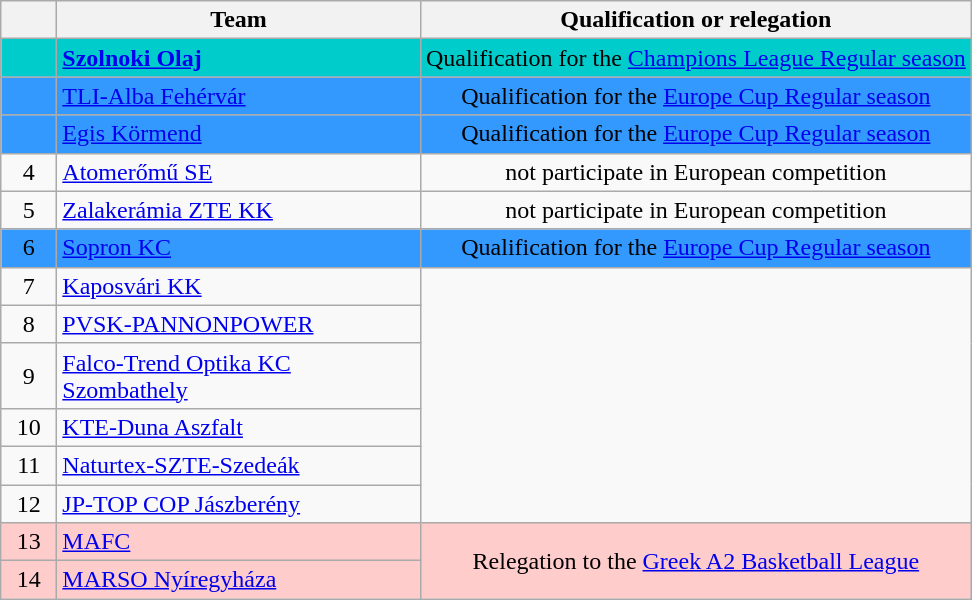<table class="wikitable" style="text-align: center;">
<tr>
<th width=30></th>
<th width=235>Team</th>
<th>Qualification or relegation</th>
</tr>
<tr bgcolor="00CCCC">
<td></td>
<td align=left><strong><a href='#'>Szolnoki Olaj</a></strong></td>
<td>Qualification for the <a href='#'>Champions League Regular season</a></td>
</tr>
<tr bgcolor="#3399FF">
<td></td>
<td align=left><a href='#'>TLI-Alba Fehérvár</a></td>
<td>Qualification for the <a href='#'>Europe Cup Regular season</a></td>
</tr>
<tr bgcolor="#3399FF">
<td></td>
<td align=left><a href='#'>Egis Körmend</a></td>
<td>Qualification for the <a href='#'>Europe Cup Regular season</a></td>
</tr>
<tr>
<td>4</td>
<td align="left"><a href='#'>Atomerőmű SE</a></td>
<td>not participate in European competition</td>
</tr>
<tr>
<td>5</td>
<td align="left"><a href='#'>Zalakerámia ZTE KK</a></td>
<td>not participate in European competition</td>
</tr>
<tr bgcolor="#3399FF">
<td>6</td>
<td align="left"><a href='#'>Sopron KC</a></td>
<td>Qualification for the <a href='#'>Europe Cup Regular season</a></td>
</tr>
<tr>
<td>7</td>
<td align="left"><a href='#'>Kaposvári KK</a></td>
</tr>
<tr>
<td>8</td>
<td align="left"><a href='#'>PVSK-PANNONPOWER</a></td>
</tr>
<tr>
<td>9</td>
<td align="left"><a href='#'>Falco-Trend Optika KC Szombathely</a></td>
</tr>
<tr>
<td>10</td>
<td align="left"><a href='#'>KTE-Duna Aszfalt</a></td>
</tr>
<tr>
<td>11</td>
<td align="left"><a href='#'>Naturtex-SZTE-Szedeák</a></td>
</tr>
<tr>
<td>12</td>
<td align="left"><a href='#'>JP-TOP COP Jászberény</a></td>
</tr>
<tr bgcolor="FFCCCC">
<td>13</td>
<td align="left"><a href='#'>MAFC</a></td>
<td rowspan=2>Relegation to the <a href='#'>Greek A2 Basketball League</a></td>
</tr>
<tr bgcolor="FFCCCC">
<td>14</td>
<td align="left"><a href='#'>MARSO Nyíregyháza</a></td>
</tr>
</table>
